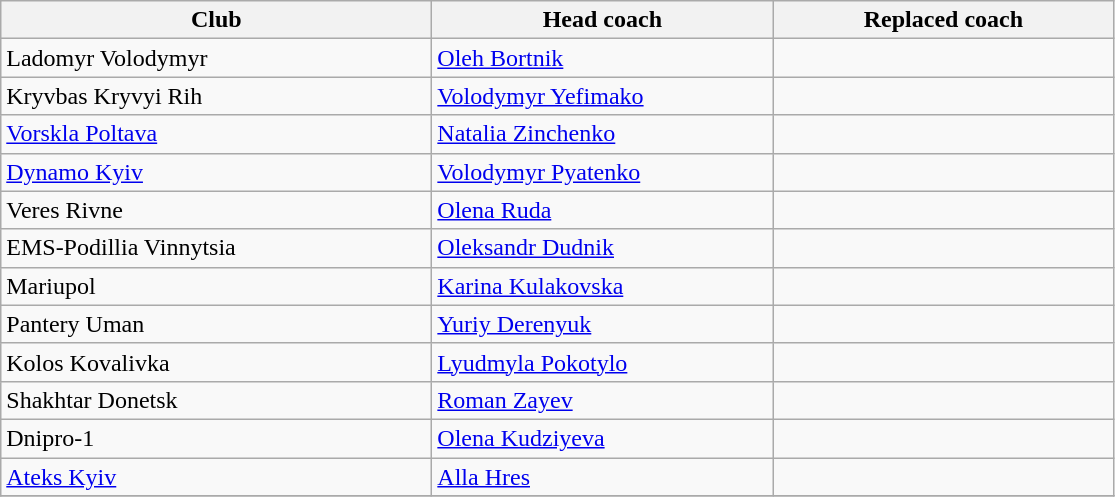<table class="wikitable sortable">
<tr>
<th width="280">Club</th>
<th width="220">Head coach</th>
<th width="220">Replaced coach</th>
</tr>
<tr>
<td>Ladomyr Volodymyr</td>
<td> <a href='#'>Oleh Bortnik</a></td>
<td></td>
</tr>
<tr>
<td>Kryvbas Kryvyi Rih</td>
<td> <a href='#'>Volodymyr Yefimako</a></td>
<td></td>
</tr>
<tr>
<td><a href='#'>Vorskla Poltava</a></td>
<td> <a href='#'>Natalia Zinchenko</a></td>
<td></td>
</tr>
<tr>
<td><a href='#'>Dynamo Kyiv</a></td>
<td> <a href='#'>Volodymyr Pyatenko</a></td>
<td></td>
</tr>
<tr>
<td>Veres Rivne</td>
<td> <a href='#'>Olena Ruda</a></td>
<td></td>
</tr>
<tr>
<td>EMS-Podillia Vinnytsia</td>
<td> <a href='#'>Oleksandr Dudnik</a></td>
<td></td>
</tr>
<tr>
<td>Mariupol</td>
<td> <a href='#'>Karina Kulakovska</a></td>
<td></td>
</tr>
<tr>
<td>Pantery Uman</td>
<td> <a href='#'>Yuriy Derenyuk</a></td>
<td></td>
</tr>
<tr>
<td>Kolos Kovalivka</td>
<td> <a href='#'>Lyudmyla Pokotylo</a></td>
<td></td>
</tr>
<tr>
<td>Shakhtar Donetsk</td>
<td> <a href='#'>Roman Zayev</a></td>
<td></td>
</tr>
<tr>
<td>Dnipro-1</td>
<td> <a href='#'>Olena Kudziyeva</a></td>
<td></td>
</tr>
<tr>
<td><a href='#'>Ateks Kyiv</a></td>
<td> <a href='#'>Alla Hres</a></td>
<td></td>
</tr>
<tr>
</tr>
</table>
